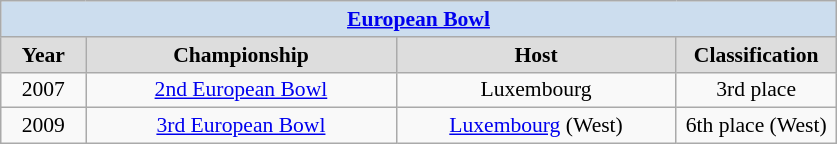<table class="wikitable" style=font-size:90%>
<tr align=center style="background:#ccddee;">
<td colspan=4><strong><a href='#'>European Bowl</a></strong></td>
</tr>
<tr align=center bgcolor="#dddddd">
<td width=50><strong>Year</strong></td>
<td width=200><strong>Championship</strong></td>
<td width=180><strong>Host</strong></td>
<td width=100><strong>Classification</strong></td>
</tr>
<tr align=center>
<td>2007</td>
<td><a href='#'>2nd European Bowl</a></td>
<td>Luxembourg</td>
<td align="center">3rd place</td>
</tr>
<tr align=center>
<td>2009</td>
<td><a href='#'>3rd European Bowl</a></td>
<td><a href='#'>Luxembourg</a> (West)</td>
<td align="center">6th place (West)</td>
</tr>
</table>
